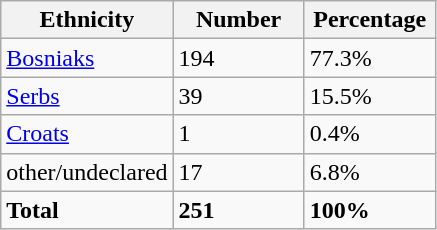<table class="wikitable">
<tr>
<th width="100px">Ethnicity</th>
<th width="80px">Number</th>
<th width="80px">Percentage</th>
</tr>
<tr>
<td><a href='#'>Bosniaks</a></td>
<td>194</td>
<td>77.3%</td>
</tr>
<tr>
<td><a href='#'>Serbs</a></td>
<td>39</td>
<td>15.5%</td>
</tr>
<tr>
<td><a href='#'>Croats</a></td>
<td>1</td>
<td>0.4%</td>
</tr>
<tr>
<td>other/undeclared</td>
<td>17</td>
<td>6.8%</td>
</tr>
<tr>
<td><strong>Total</strong></td>
<td><strong>251</strong></td>
<td><strong>100%</strong></td>
</tr>
</table>
